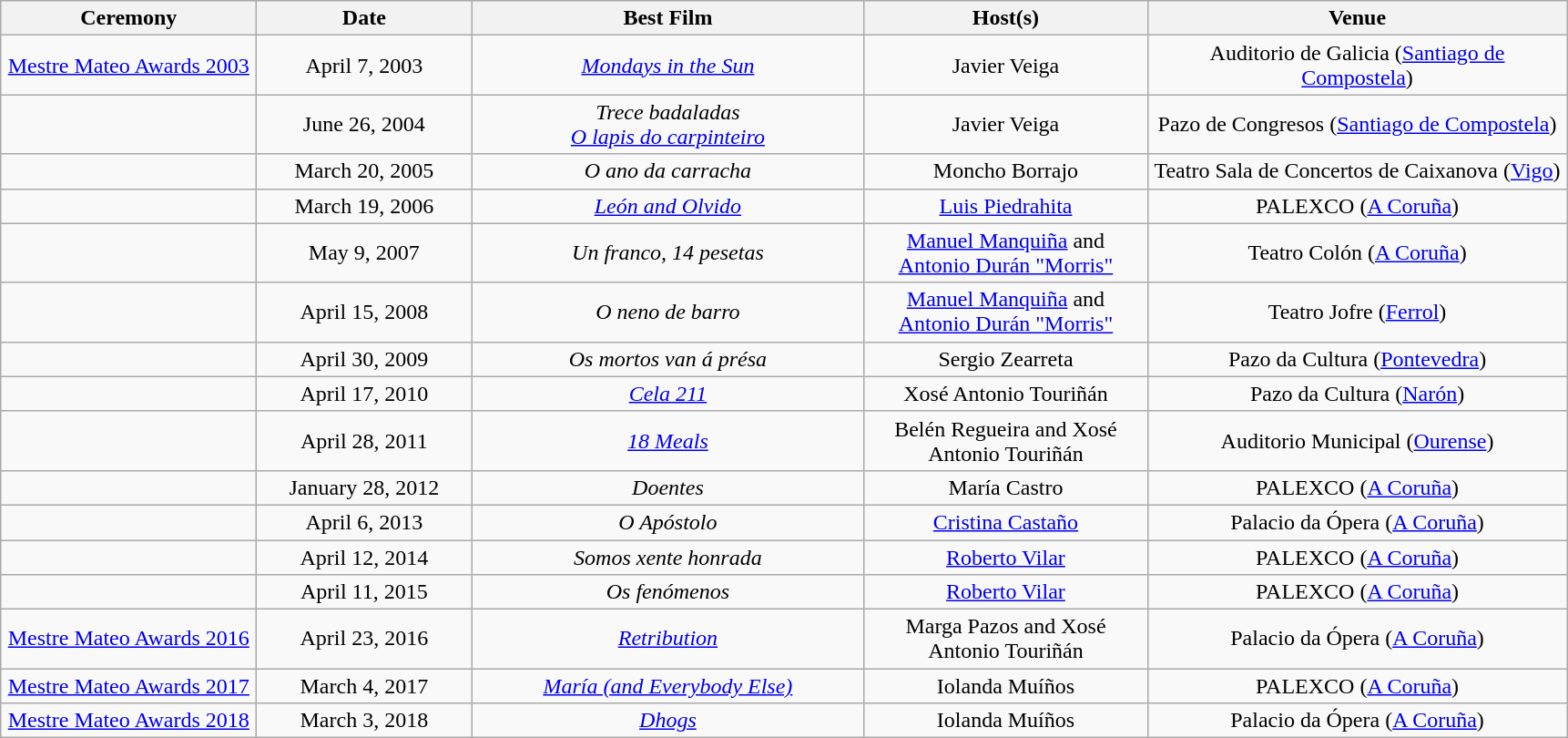<table class="sortable wikitable" style="text-align: center">
<tr>
<th style="width:180px;">Ceremony</th>
<th style="width:150px;">Date</th>
<th style="width:280px;">Best Film</th>
<th style="width:200px;">Host(s)</th>
<th style="width:300px;">Venue</th>
</tr>
<tr>
<td><a href='#'>Mestre Mateo Awards 2003</a></td>
<td>April 7, 2003</td>
<td><em><a href='#'>Mondays in the Sun</a></em></td>
<td>Javier Veiga</td>
<td>Auditorio de Galicia (<a href='#'>Santiago de Compostela</a>)</td>
</tr>
<tr>
<td></td>
<td>June 26, 2004</td>
<td><em>Trece badaladas</em><br><em><a href='#'>O lapis do carpinteiro</a></em></td>
<td>Javier Veiga</td>
<td>Pazo de Congresos (<a href='#'>Santiago de Compostela</a>)</td>
</tr>
<tr>
<td></td>
<td>March 20, 2005</td>
<td><em>O ano da carracha</em></td>
<td>Moncho Borrajo</td>
<td>Teatro Sala de Concertos de Caixanova (<a href='#'>Vigo</a>)</td>
</tr>
<tr>
<td></td>
<td>March 19, 2006</td>
<td><em><a href='#'>León and Olvido</a></em></td>
<td><a href='#'>Luis Piedrahita</a></td>
<td>PALEXCO (<a href='#'>A Coruña</a>)</td>
</tr>
<tr>
<td></td>
<td>May 9, 2007</td>
<td><em>Un franco, 14 pesetas</em></td>
<td><a href='#'>Manuel Manquiña</a> and <a href='#'>Antonio Durán "Morris"</a></td>
<td>Teatro Colón (<a href='#'>A Coruña</a>)</td>
</tr>
<tr>
<td></td>
<td>April 15, 2008</td>
<td><em>O neno de barro</em></td>
<td><a href='#'>Manuel Manquiña</a> and <a href='#'>Antonio Durán "Morris"</a></td>
<td>Teatro Jofre (<a href='#'>Ferrol</a>)</td>
</tr>
<tr>
<td></td>
<td>April 30, 2009</td>
<td><em>Os mortos van á présa</em></td>
<td>Sergio Zearreta</td>
<td>Pazo da Cultura (<a href='#'>Pontevedra</a>)</td>
</tr>
<tr>
<td></td>
<td>April 17, 2010</td>
<td><em><a href='#'>Cela 211</a></em></td>
<td>Xosé Antonio Touriñán</td>
<td>Pazo da Cultura (<a href='#'>Narón</a>)</td>
</tr>
<tr>
<td></td>
<td>April 28, 2011</td>
<td><em><a href='#'>18 Meals</a></em></td>
<td>Belén Regueira and Xosé Antonio Touriñán</td>
<td>Auditorio Municipal (<a href='#'>Ourense</a>)</td>
</tr>
<tr>
<td></td>
<td>January 28, 2012</td>
<td><em>Doentes</em></td>
<td>María Castro</td>
<td>PALEXCO (<a href='#'>A Coruña</a>)</td>
</tr>
<tr>
<td></td>
<td>April 6, 2013</td>
<td><em>O Apóstolo</em></td>
<td><a href='#'>Cristina Castaño</a></td>
<td>Palacio da Ópera (<a href='#'>A Coruña</a>)</td>
</tr>
<tr>
<td></td>
<td>April 12, 2014</td>
<td><em>Somos xente honrada</em></td>
<td><a href='#'>Roberto Vilar</a></td>
<td>PALEXCO (<a href='#'>A Coruña</a>)</td>
</tr>
<tr>
<td></td>
<td>April 11, 2015</td>
<td><em>Os fenómenos</em></td>
<td><a href='#'>Roberto Vilar</a></td>
<td>PALEXCO (<a href='#'>A Coruña</a>)</td>
</tr>
<tr>
<td><a href='#'>Mestre Mateo Awards 2016</a></td>
<td>April 23, 2016</td>
<td><em><a href='#'>Retribution</a></em></td>
<td>Marga Pazos and Xosé Antonio Touriñán</td>
<td>Palacio da Ópera (<a href='#'>A Coruña</a>)</td>
</tr>
<tr>
<td><a href='#'>Mestre Mateo Awards 2017</a></td>
<td>March 4, 2017</td>
<td><em><a href='#'>María (and Everybody Else)</a></em></td>
<td>Iolanda Muíños</td>
<td>PALEXCO (<a href='#'>A Coruña</a>)</td>
</tr>
<tr>
<td><a href='#'>Mestre Mateo Awards 2018</a></td>
<td>March 3, 2018</td>
<td><em><a href='#'>Dhogs</a></em></td>
<td>Iolanda Muíños</td>
<td>Palacio da Ópera (<a href='#'>A Coruña</a>)</td>
</tr>
</table>
